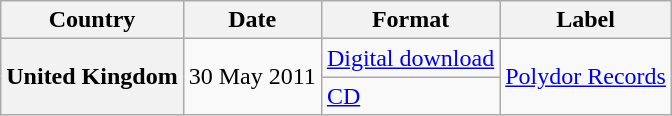<table class="wikitable plainrowheaders">
<tr>
<th scope="col">Country</th>
<th scope="col">Date</th>
<th scope="col">Format</th>
<th scope="col">Label</th>
</tr>
<tr>
<th scope="row" rowspan="2">United Kingdom</th>
<td rowspan="2">30 May 2011</td>
<td><a href='#'>Digital download</a></td>
<td rowspan="2"><a href='#'>Polydor Records</a></td>
</tr>
<tr>
<td><a href='#'>CD</a></td>
</tr>
</table>
